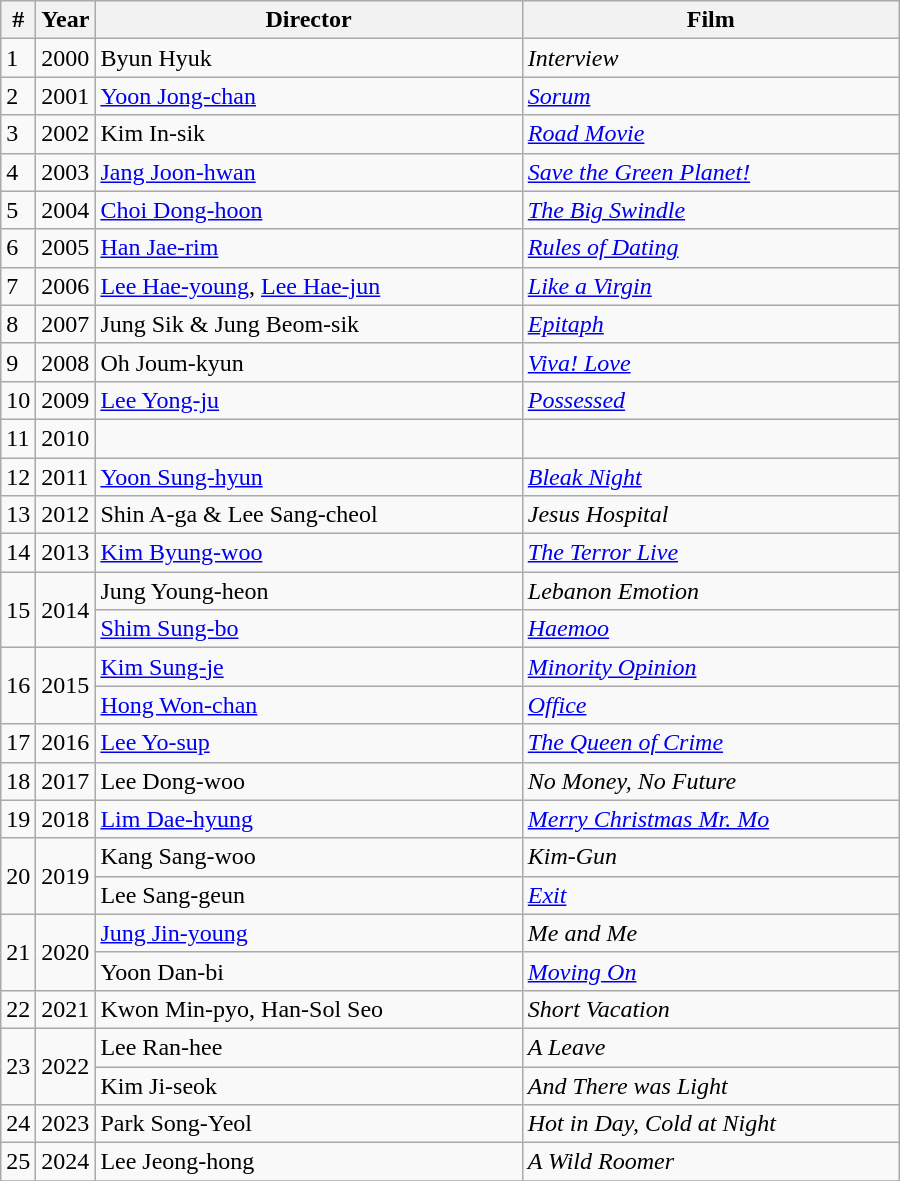<table class="wikitable" style="width:600px">
<tr>
<th width=10>#</th>
<th width=10>Year</th>
<th>Director</th>
<th>Film</th>
</tr>
<tr>
<td>1</td>
<td>2000</td>
<td>Byun Hyuk</td>
<td><em>Interview</em></td>
</tr>
<tr>
<td>2</td>
<td>2001</td>
<td><a href='#'>Yoon Jong-chan</a></td>
<td><em><a href='#'>Sorum</a></em></td>
</tr>
<tr>
<td>3</td>
<td>2002</td>
<td>Kim In-sik</td>
<td><em><a href='#'>Road Movie</a></em></td>
</tr>
<tr>
<td>4</td>
<td>2003</td>
<td><a href='#'>Jang Joon-hwan</a></td>
<td><em><a href='#'>Save the Green Planet!</a></em></td>
</tr>
<tr>
<td>5</td>
<td>2004</td>
<td><a href='#'>Choi Dong-hoon</a></td>
<td><em><a href='#'>The Big Swindle</a></em></td>
</tr>
<tr>
<td>6</td>
<td>2005</td>
<td><a href='#'>Han Jae-rim</a></td>
<td><em><a href='#'>Rules of Dating</a></em></td>
</tr>
<tr>
<td>7</td>
<td>2006</td>
<td><a href='#'>Lee Hae-young</a>, <a href='#'>Lee Hae-jun</a></td>
<td><em><a href='#'>Like a Virgin</a></em></td>
</tr>
<tr>
<td>8</td>
<td>2007</td>
<td>Jung Sik & Jung Beom-sik</td>
<td><em><a href='#'>Epitaph</a></em></td>
</tr>
<tr>
<td>9</td>
<td>2008</td>
<td>Oh Joum-kyun</td>
<td><em><a href='#'>Viva! Love</a></em></td>
</tr>
<tr>
<td>10</td>
<td>2009</td>
<td><a href='#'>Lee Yong-ju</a></td>
<td><em><a href='#'>Possessed</a></em></td>
</tr>
<tr>
<td>11</td>
<td>2010</td>
<td></td>
<td></td>
</tr>
<tr>
<td>12</td>
<td>2011</td>
<td><a href='#'>Yoon Sung-hyun</a></td>
<td><em><a href='#'>Bleak Night</a></em></td>
</tr>
<tr>
<td>13</td>
<td>2012</td>
<td>Shin A-ga & Lee Sang-cheol</td>
<td><em>Jesus Hospital</em></td>
</tr>
<tr>
<td>14</td>
<td>2013</td>
<td><a href='#'>Kim Byung-woo</a></td>
<td><em><a href='#'>The Terror Live</a></em></td>
</tr>
<tr>
<td rowspan=2>15</td>
<td rowspan=2>2014</td>
<td>Jung Young-heon</td>
<td><em>Lebanon Emotion</em></td>
</tr>
<tr>
<td><a href='#'>Shim Sung-bo</a></td>
<td><em><a href='#'>Haemoo</a></em></td>
</tr>
<tr>
<td rowspan=2>16</td>
<td rowspan=2>2015</td>
<td><a href='#'>Kim Sung-je</a></td>
<td><em><a href='#'>Minority Opinion</a></em></td>
</tr>
<tr>
<td><a href='#'>Hong Won-chan</a></td>
<td><em><a href='#'>Office</a></em></td>
</tr>
<tr>
<td>17</td>
<td>2016</td>
<td><a href='#'>Lee Yo-sup</a></td>
<td><em><a href='#'>The Queen of Crime</a></em></td>
</tr>
<tr>
<td>18</td>
<td>2017</td>
<td>Lee Dong-woo</td>
<td><em>No Money, No Future</em></td>
</tr>
<tr>
<td>19</td>
<td>2018</td>
<td><a href='#'>Lim Dae-hyung</a></td>
<td><em><a href='#'>Merry Christmas Mr. Mo</a></em></td>
</tr>
<tr>
<td rowspan=2>20</td>
<td rowspan=2>2019</td>
<td>Kang Sang-woo</td>
<td><em>Kim-Gun</em></td>
</tr>
<tr>
<td>Lee Sang-geun</td>
<td><em><a href='#'>Exit</a></em></td>
</tr>
<tr>
<td rowspan=2>21</td>
<td rowspan=2>2020</td>
<td><a href='#'>Jung Jin-young</a></td>
<td><em>Me and Me</em></td>
</tr>
<tr>
<td>Yoon Dan-bi</td>
<td><em><a href='#'>Moving On</a></em></td>
</tr>
<tr>
<td>22</td>
<td>2021</td>
<td>Kwon Min-pyo, Han-Sol Seo</td>
<td><em>Short Vacation</em></td>
</tr>
<tr>
<td rowspan=2>23</td>
<td rowspan=2>2022</td>
<td>Lee Ran-hee</td>
<td><em>A Leave</em></td>
</tr>
<tr>
<td>Kim Ji-seok</td>
<td><em>And There was Light</em></td>
</tr>
<tr>
<td>24</td>
<td>2023</td>
<td>Park Song-Yeol</td>
<td><em>Hot in Day, Cold at Night</em></td>
</tr>
<tr>
<td>25</td>
<td>2024</td>
<td>Lee Jeong-hong</td>
<td><em>A Wild Roomer</em></td>
</tr>
<tr>
</tr>
</table>
